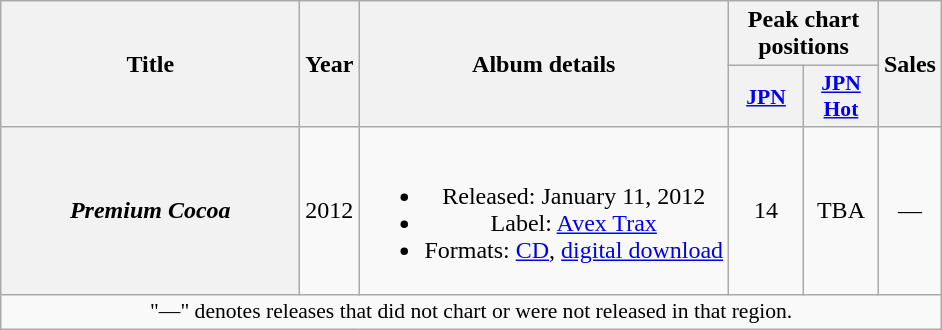<table class="wikitable plainrowheaders" style="text-align:center;">
<tr>
<th scope="col" rowspan="2" style="width:12em;">Title</th>
<th scope="col" rowspan="2">Year</th>
<th scope="col" rowspan="2">Album details</th>
<th scope="col" colspan="2">Peak chart positions</th>
<th scope="col" rowspan="2">Sales</th>
</tr>
<tr>
<th scope="col" style="width:3em;font-size:90%;"><a href='#'>JPN</a></th>
<th scope="col" style="width:3em;font-size:90%;"><a href='#'>JPN<br>Hot</a></th>
</tr>
<tr>
<th scope="row"><em>Premium Cocoa</em></th>
<td>2012</td>
<td><br><ul><li>Released: January 11, 2012</li><li>Label: <a href='#'>Avex Trax</a></li><li>Formats: <a href='#'>CD</a>, <a href='#'>digital download</a></li></ul></td>
<td>14</td>
<td>TBA</td>
<td>—</td>
</tr>
<tr>
<td colspan="6" style="font-size:90%;">"—" denotes releases that did not chart or were not released in that region.</td>
</tr>
</table>
